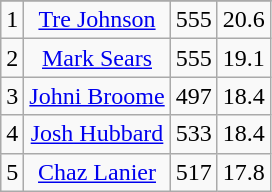<table class="wikitable sortable" style="text-align:center">
<tr>
</tr>
<tr>
<td>1</td>
<td><a href='#'>Tre Johnson</a></td>
<td>555</td>
<td>20.6</td>
</tr>
<tr>
<td>2</td>
<td><a href='#'>Mark Sears</a></td>
<td>555</td>
<td>19.1</td>
</tr>
<tr>
<td>3</td>
<td><a href='#'>Johni Broome</a></td>
<td>497</td>
<td>18.4</td>
</tr>
<tr>
<td>4</td>
<td><a href='#'>Josh Hubbard</a></td>
<td>533</td>
<td>18.4</td>
</tr>
<tr>
<td>5</td>
<td><a href='#'>Chaz Lanier</a></td>
<td>517</td>
<td>17.8</td>
</tr>
</table>
